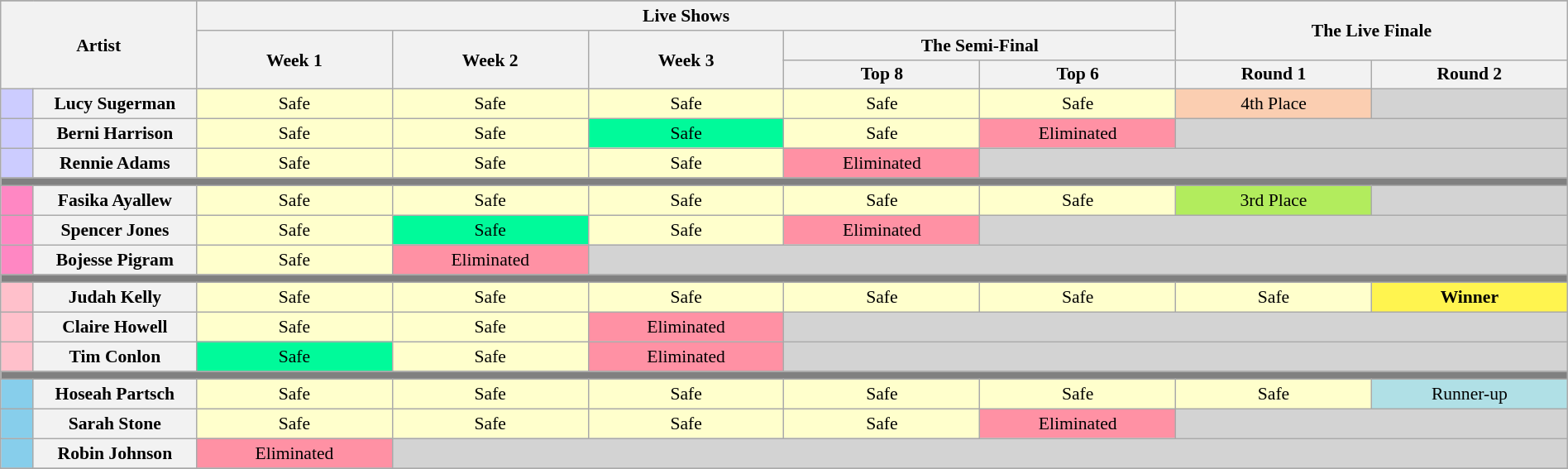<table class="wikitable" style="font-size:90%; text-align:center; width:100%;">
<tr>
</tr>
<tr>
<th colspan="2" rowspan="3" width="11%">Artist</th>
<th colspan="5" width="48%">Live Shows</th>
<th colspan="2" rowspan="2" width="12%">The Live Finale</th>
</tr>
<tr>
<th rowspan="2" width="12%">Week 1</th>
<th rowspan="2"  width="12%">Week 2</th>
<th rowspan="2"  width="12%">Week 3</th>
<th colspan="2" width="24%">The Semi-Final</th>
</tr>
<tr>
<th width="12%">Top 8</th>
<th width="12%">Top 6</th>
<th width="12%">Round 1</th>
<th width="12%">Round 2</th>
</tr>
<tr>
<th width="2%" style="background:#ccf;"></th>
<th width="10%">Lucy Sugerman</th>
<td style="background:#FFFFCC">Safe</td>
<td style="background:#FFFFCC">Safe</td>
<td style="background:#FFFFCC">Safe</td>
<td style="background:#FFFFCC">Safe</td>
<td style="background:#FFFFCC">Safe</td>
<td style="background:#FBCEB1">4th Place</td>
<td colspan="2" style="background:lightgrey"></td>
</tr>
<tr>
<th style="background:#ccf"></th>
<th>Berni Harrison</th>
<td style="background:#FFFFCC">Safe</td>
<td style="background:#FFFFCC">Safe</td>
<td style="background:#00FA9A">Safe</td>
<td style="background:#FFFFCC">Safe</td>
<td style="background:#FF91A4">Eliminated</td>
<td colspan="3" style="background:lightgrey"></td>
</tr>
<tr>
<th style="background:#ccf"></th>
<th>Rennie Adams</th>
<td style="background:#FFFFCC">Safe</td>
<td style="background:#FFFFCC">Safe</td>
<td style="background:#FFFFCC">Safe</td>
<td style="background:#FF91A4">Eliminated</td>
<td colspan="3" style="background:lightgrey"></td>
</tr>
<tr>
<th colspan="9" style="background:grey;"></th>
</tr>
<tr>
<th style="background:#FF87C3"></th>
<th>Fasika Ayallew</th>
<td style="background:#FFFFCC">Safe</td>
<td style="background:#FFFFCC">Safe</td>
<td style="background:#FFFFCC">Safe</td>
<td style="background:#FFFFCC">Safe</td>
<td style="background:#FFFFCC">Safe</td>
<td style="background:#B2EC5D">3rd Place</td>
<td colspan="2" style="background:lightgrey"></td>
</tr>
<tr>
<th style="background:#FF87C3"></th>
<th>Spencer Jones</th>
<td style="background:#FFFFCC">Safe</td>
<td style="background:#00FA9A">Safe</td>
<td style="background:#FFFFCC">Safe</td>
<td style="background:#FF91A4">Eliminated</td>
<td colspan="4" style="background:lightgrey"></td>
</tr>
<tr>
<th style="background:#FF87C3"></th>
<th>Bojesse Pigram</th>
<td style="background:#FFFFCC">Safe</td>
<td style="background:#FF91A4">Eliminated</td>
<td colspan="5" style="background:lightgrey"></td>
</tr>
<tr>
<th colspan="9" style="background:grey;"></th>
</tr>
<tr>
<th style="background:pink"></th>
<th>Judah Kelly</th>
<td style="background:#FFFFCC">Safe</td>
<td style="background:#FFFFCC">Safe</td>
<td style="background:#FFFFCC">Safe</td>
<td style="background:#FFFFCC">Safe</td>
<td style="background:#FFFFCC">Safe</td>
<td style="background:#FFFFCC">Safe</td>
<td style="background:#FFF44F"><strong>Winner</strong></td>
</tr>
<tr>
<th style="background:pink"></th>
<th>Claire Howell</th>
<td style="background:#FFFFCC">Safe</td>
<td style="background:#FFFFCC">Safe</td>
<td style="background:#FF91A4">Eliminated</td>
<td colspan="4" style="background:lightgrey"></td>
</tr>
<tr>
<th style="background:pink"></th>
<th>Tim Conlon</th>
<td style="background:#00FA9A">Safe</td>
<td style="background:#FFFFCC">Safe</td>
<td style="background:#FF91A4">Eliminated</td>
<td colspan="4" style="background:lightgrey"></td>
</tr>
<tr>
<th colspan="9" style="background:grey;"></th>
</tr>
<tr>
<th style="background:#87ceeb"></th>
<th nowrap>Hoseah Partsch</th>
<td style="background:#FFFFCC">Safe</td>
<td style="background:#FFFFCC">Safe</td>
<td style="background:#FFFFCC">Safe</td>
<td style="background:#FFFFCC">Safe</td>
<td style="background:#FFFFCC">Safe</td>
<td style="background:#FFFFCC">Safe</td>
<td style="background:#B0E0E6">Runner-up</td>
</tr>
<tr>
<th style="background:#87ceeb"></th>
<th>Sarah Stone</th>
<td style="background:#FFFFCC">Safe</td>
<td style="background:#FFFFCC">Safe</td>
<td style="background:#FFFFCC">Safe</td>
<td style="background:#FFFFCC">Safe</td>
<td style="background:#FF91A4">Eliminated</td>
<td colspan="2" style="background:lightgrey"></td>
</tr>
<tr>
<th style="background:#87ceeb"></th>
<th>Robin Johnson</th>
<td style="background:#FF91A4">Eliminated</td>
<td colspan="6" style="background:lightgrey"></td>
</tr>
<tr>
</tr>
</table>
